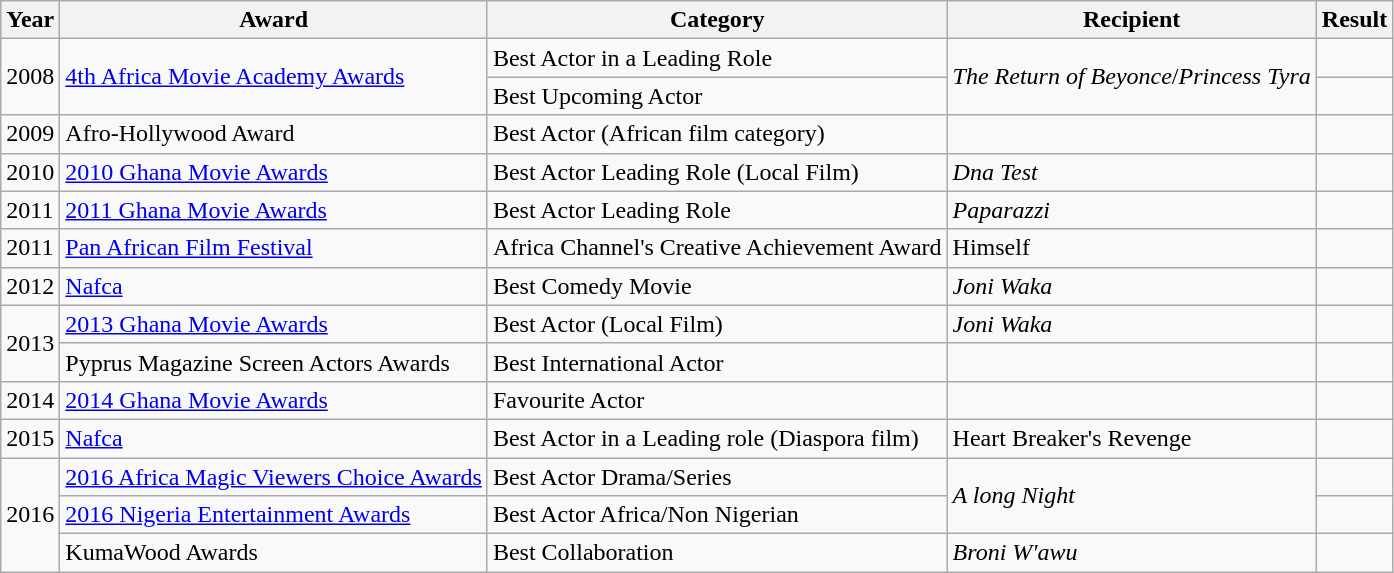<table class="wikitable sortable">
<tr>
<th>Year</th>
<th>Award</th>
<th>Category</th>
<th>Recipient</th>
<th>Result</th>
</tr>
<tr>
<td rowspan=2>2008</td>
<td rowspan=2><a href='#'>4th Africa Movie Academy Awards</a></td>
<td>Best Actor in a Leading Role</td>
<td rowspan=2><em>The Return of Beyonce</em>/<em>Princess Tyra</em></td>
<td></td>
</tr>
<tr>
<td>Best Upcoming Actor</td>
<td></td>
</tr>
<tr>
<td>2009</td>
<td>Afro-Hollywood Award</td>
<td>Best Actor (African film category)</td>
<td></td>
<td></td>
</tr>
<tr>
<td>2010</td>
<td><a href='#'>2010 Ghana Movie Awards</a></td>
<td>Best Actor Leading Role (Local Film)</td>
<td><em>Dna Test</em></td>
<td></td>
</tr>
<tr>
<td>2011</td>
<td><a href='#'>2011 Ghana Movie Awards</a></td>
<td>Best Actor Leading Role</td>
<td><em>Paparazzi</em></td>
<td></td>
</tr>
<tr>
<td>2011</td>
<td><a href='#'>Pan African Film Festival</a></td>
<td>Africa Channel's Creative Achievement Award</td>
<td>Himself</td>
<td></td>
</tr>
<tr>
<td>2012</td>
<td><a href='#'>Nafca</a></td>
<td>Best Comedy Movie</td>
<td><em>Joni Waka</em></td>
<td></td>
</tr>
<tr>
<td rowspan=2>2013</td>
<td><a href='#'>2013 Ghana Movie Awards</a></td>
<td>Best Actor (Local Film)</td>
<td><em>Joni Waka</em></td>
<td></td>
</tr>
<tr>
<td>Pyprus Magazine Screen Actors Awards</td>
<td>Best International Actor</td>
<td></td>
<td></td>
</tr>
<tr>
<td>2014</td>
<td><a href='#'>2014 Ghana Movie Awards</a></td>
<td>Favourite Actor</td>
<td></td>
<td></td>
</tr>
<tr>
<td>2015</td>
<td><a href='#'>Nafca</a></td>
<td>Best Actor in a Leading role (Diaspora film)</td>
<td>Heart Breaker's Revenge</td>
<td></td>
</tr>
<tr>
<td rowspan=3>2016</td>
<td><a href='#'>2016 Africa Magic Viewers Choice Awards</a></td>
<td>Best Actor Drama/Series</td>
<td rowspan=2><em>A long Night</em></td>
<td></td>
</tr>
<tr>
<td><a href='#'>2016 Nigeria Entertainment Awards</a></td>
<td>Best Actor Africa/Non Nigerian</td>
<td></td>
</tr>
<tr>
<td>KumaWood Awards</td>
<td>Best Collaboration</td>
<td><em>Broni W'awu</em></td>
<td></td>
</tr>
</table>
